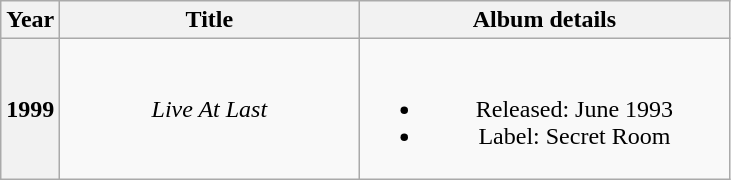<table class="wikitable plainrowheaders" style="text-align:center;">
<tr>
<th width="30" scope="col">Year</th>
<th scope="col" style="width:12em;">Title</th>
<th scope="col" style="width:15em;">Album details</th>
</tr>
<tr>
<th scope="row">1999</th>
<td><em>Live At Last</em></td>
<td><br><ul><li>Released: June 1993</li><li>Label: Secret Room </li></ul></td>
</tr>
</table>
